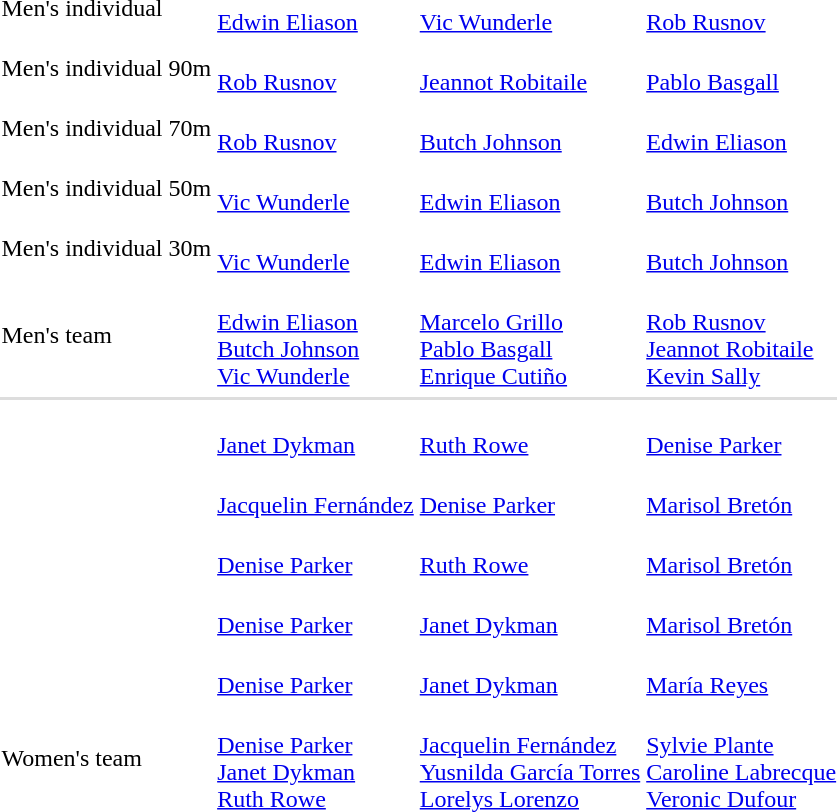<table>
<tr>
<td>Men's individual<br></td>
<td><br><a href='#'>Edwin Eliason</a></td>
<td><br><a href='#'>Vic Wunderle</a></td>
<td><br><a href='#'>Rob Rusnov</a></td>
</tr>
<tr>
<td>Men's individual 90m<br></td>
<td><br><a href='#'>Rob Rusnov</a></td>
<td><br><a href='#'>Jeannot Robitaile</a></td>
<td><br><a href='#'>Pablo Basgall</a></td>
</tr>
<tr>
<td>Men's individual 70m<br></td>
<td><br><a href='#'>Rob Rusnov</a></td>
<td><br><a href='#'>Butch Johnson</a></td>
<td><br><a href='#'>Edwin Eliason</a></td>
</tr>
<tr>
<td>Men's individual 50m<br></td>
<td><br><a href='#'>Vic Wunderle</a></td>
<td><br><a href='#'>Edwin Eliason</a></td>
<td><br><a href='#'>Butch Johnson</a></td>
</tr>
<tr>
<td>Men's individual 30m<br></td>
<td><br><a href='#'>Vic Wunderle</a></td>
<td><br><a href='#'>Edwin Eliason</a></td>
<td><br><a href='#'>Butch Johnson</a></td>
</tr>
<tr>
<td>Men's team<br></td>
<td><br><a href='#'>Edwin Eliason</a><br><a href='#'>Butch Johnson</a><br> <a href='#'>Vic Wunderle</a></td>
<td><br><a href='#'>Marcelo Grillo</a><br><a href='#'>Pablo Basgall</a><br><a href='#'>Enrique Cutiño</a></td>
<td><br><a href='#'>Rob Rusnov</a><br><a href='#'>Jeannot Robitaile</a><br><a href='#'>Kevin Sally</a><br></td>
</tr>
<tr>
</tr>
<tr bgcolor=#DDDDDD>
<td colspan=7></td>
</tr>
<tr>
<td><br></td>
<td><br><a href='#'>Janet Dykman</a></td>
<td><br><a href='#'>Ruth Rowe</a></td>
<td><br><a href='#'>Denise Parker</a></td>
</tr>
<tr>
<td><br></td>
<td><br><a href='#'>Jacquelin Fernández</a></td>
<td><br><a href='#'>Denise Parker</a></td>
<td><br><a href='#'>Marisol Bretón</a></td>
</tr>
<tr>
<td><br></td>
<td><br><a href='#'>Denise Parker</a></td>
<td><br><a href='#'>Ruth Rowe</a></td>
<td><br><a href='#'>Marisol Bretón</a></td>
</tr>
<tr>
<td><br></td>
<td><br><a href='#'>Denise Parker</a></td>
<td><br><a href='#'>Janet Dykman</a></td>
<td><br><a href='#'>Marisol Bretón</a></td>
</tr>
<tr>
<td><br></td>
<td><br><a href='#'>Denise Parker</a></td>
<td><br><a href='#'>Janet Dykman</a></td>
<td><br><a href='#'>María Reyes</a></td>
</tr>
<tr>
<td>Women's team<br></td>
<td><br><a href='#'>Denise Parker</a><br><a href='#'>Janet Dykman</a><br><a href='#'>Ruth Rowe</a></td>
<td><br><a href='#'>Jacquelin Fernández</a><br><a href='#'>Yusnilda García Torres</a><br><a href='#'>Lorelys Lorenzo</a><br></td>
<td><br><a href='#'>Sylvie Plante</a><br><a href='#'>Caroline Labrecque</a><br><a href='#'>Veronic Dufour</a></td>
</tr>
</table>
